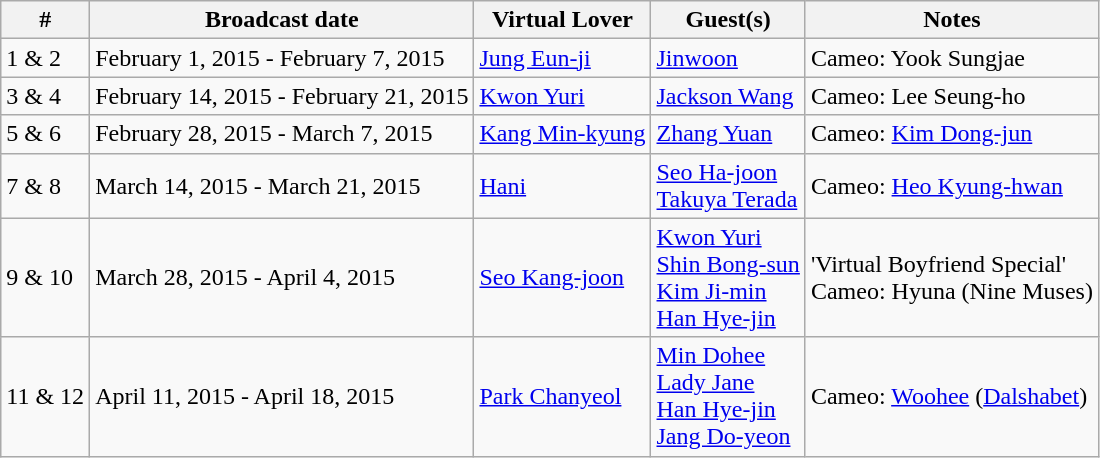<table class="wikitable">
<tr>
<th>#</th>
<th>Broadcast date</th>
<th>Virtual Lover</th>
<th>Guest(s)</th>
<th>Notes</th>
</tr>
<tr>
<td>1 & 2</td>
<td>February 1, 2015 - February 7, 2015</td>
<td><a href='#'>Jung Eun-ji</a></td>
<td><a href='#'>Jinwoon</a></td>
<td>Cameo: Yook Sungjae</td>
</tr>
<tr>
<td>3 & 4</td>
<td>February 14, 2015 - February 21, 2015</td>
<td><a href='#'>Kwon Yuri</a></td>
<td><a href='#'>Jackson Wang</a></td>
<td>Cameo: Lee Seung-ho</td>
</tr>
<tr>
<td>5 & 6</td>
<td>February 28, 2015 - March 7, 2015</td>
<td><a href='#'>Kang Min-kyung</a></td>
<td><a href='#'>Zhang Yuan</a></td>
<td>Cameo: <a href='#'>Kim Dong-jun</a></td>
</tr>
<tr>
<td>7 & 8</td>
<td>March 14, 2015 - March 21, 2015</td>
<td><a href='#'>Hani</a></td>
<td><a href='#'>Seo Ha-joon</a><br><a href='#'>Takuya Terada</a></td>
<td>Cameo: <a href='#'>Heo Kyung-hwan</a></td>
</tr>
<tr>
<td>9 & 10</td>
<td>March 28, 2015 - April 4, 2015</td>
<td><a href='#'>Seo Kang-joon</a></td>
<td><a href='#'>Kwon Yuri</a><br><a href='#'>Shin Bong-sun</a><br><a href='#'>Kim Ji-min</a><br><a href='#'>Han Hye-jin</a></td>
<td>'Virtual Boyfriend Special'<br>Cameo: Hyuna (Nine Muses)</td>
</tr>
<tr>
<td>11 & 12</td>
<td>April 11, 2015 - April 18, 2015</td>
<td><a href='#'>Park Chanyeol</a></td>
<td><a href='#'>Min Dohee</a><br><a href='#'>Lady Jane</a><br><a href='#'>Han Hye-jin</a><br><a href='#'>Jang Do-yeon</a></td>
<td>Cameo: <a href='#'>Woohee</a> (<a href='#'>Dalshabet</a>)</td>
</tr>
</table>
